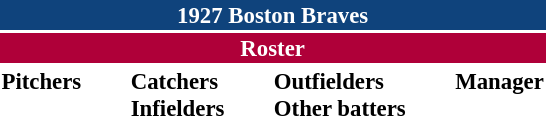<table class="toccolours" style="font-size: 95%;">
<tr>
<th colspan="10" style="background-color: #0f437c; color: white; text-align: center;">1927 Boston Braves</th>
</tr>
<tr>
<td colspan="10" style="background-color: #af0039; color: white; text-align: center;"><strong>Roster</strong></td>
</tr>
<tr>
<td valign="top"><strong>Pitchers</strong><br>













</td>
<td width="25px"></td>
<td valign="top"><strong>Catchers</strong><br>



<strong>Infielders</strong>







</td>
<td width="25px"></td>
<td valign="top"><strong>Outfielders</strong><br>







<strong>Other batters</strong>
</td>
<td width="25px"></td>
<td valign="top"><strong>Manager</strong><br></td>
</tr>
</table>
